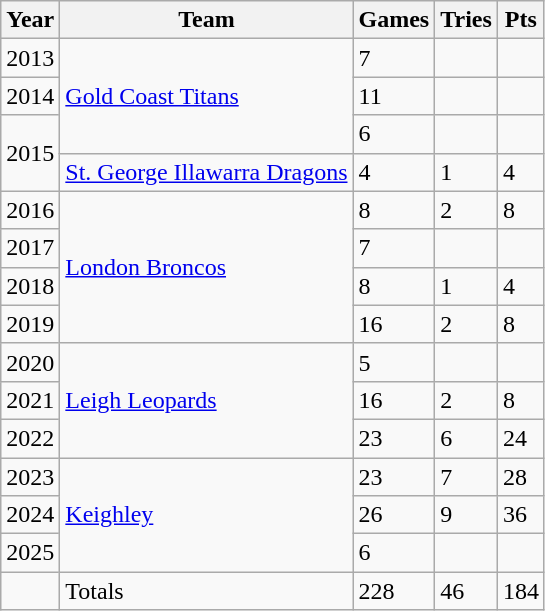<table class="wikitable">
<tr>
<th>Year</th>
<th>Team</th>
<th>Games</th>
<th>Tries</th>
<th>Pts</th>
</tr>
<tr>
<td>2013</td>
<td rowspan="3"> <a href='#'>Gold Coast Titans</a></td>
<td>7</td>
<td></td>
<td></td>
</tr>
<tr>
<td>2014</td>
<td>11</td>
<td></td>
<td></td>
</tr>
<tr>
<td rowspan="2">2015</td>
<td>6</td>
<td></td>
<td></td>
</tr>
<tr>
<td> <a href='#'>St. George Illawarra Dragons</a></td>
<td>4</td>
<td>1</td>
<td>4</td>
</tr>
<tr>
<td>2016</td>
<td rowspan="4"> <a href='#'>London Broncos</a></td>
<td>8</td>
<td>2</td>
<td>8</td>
</tr>
<tr>
<td>2017</td>
<td>7</td>
<td></td>
<td></td>
</tr>
<tr>
<td>2018</td>
<td>8</td>
<td>1</td>
<td>4</td>
</tr>
<tr>
<td>2019</td>
<td>16</td>
<td>2</td>
<td>8</td>
</tr>
<tr>
<td>2020</td>
<td rowspan="3"> <a href='#'>Leigh Leopards</a></td>
<td>5</td>
<td></td>
<td></td>
</tr>
<tr>
<td>2021</td>
<td>16</td>
<td>2</td>
<td>8</td>
</tr>
<tr>
<td>2022</td>
<td>23</td>
<td>6</td>
<td>24</td>
</tr>
<tr>
<td>2023</td>
<td rowspan="3"> <a href='#'>Keighley</a></td>
<td>23</td>
<td>7</td>
<td>28</td>
</tr>
<tr>
<td>2024</td>
<td>26</td>
<td>9</td>
<td>36</td>
</tr>
<tr>
<td>2025</td>
<td>6</td>
<td></td>
<td></td>
</tr>
<tr>
<td></td>
<td>Totals</td>
<td>228</td>
<td>46</td>
<td>184</td>
</tr>
</table>
